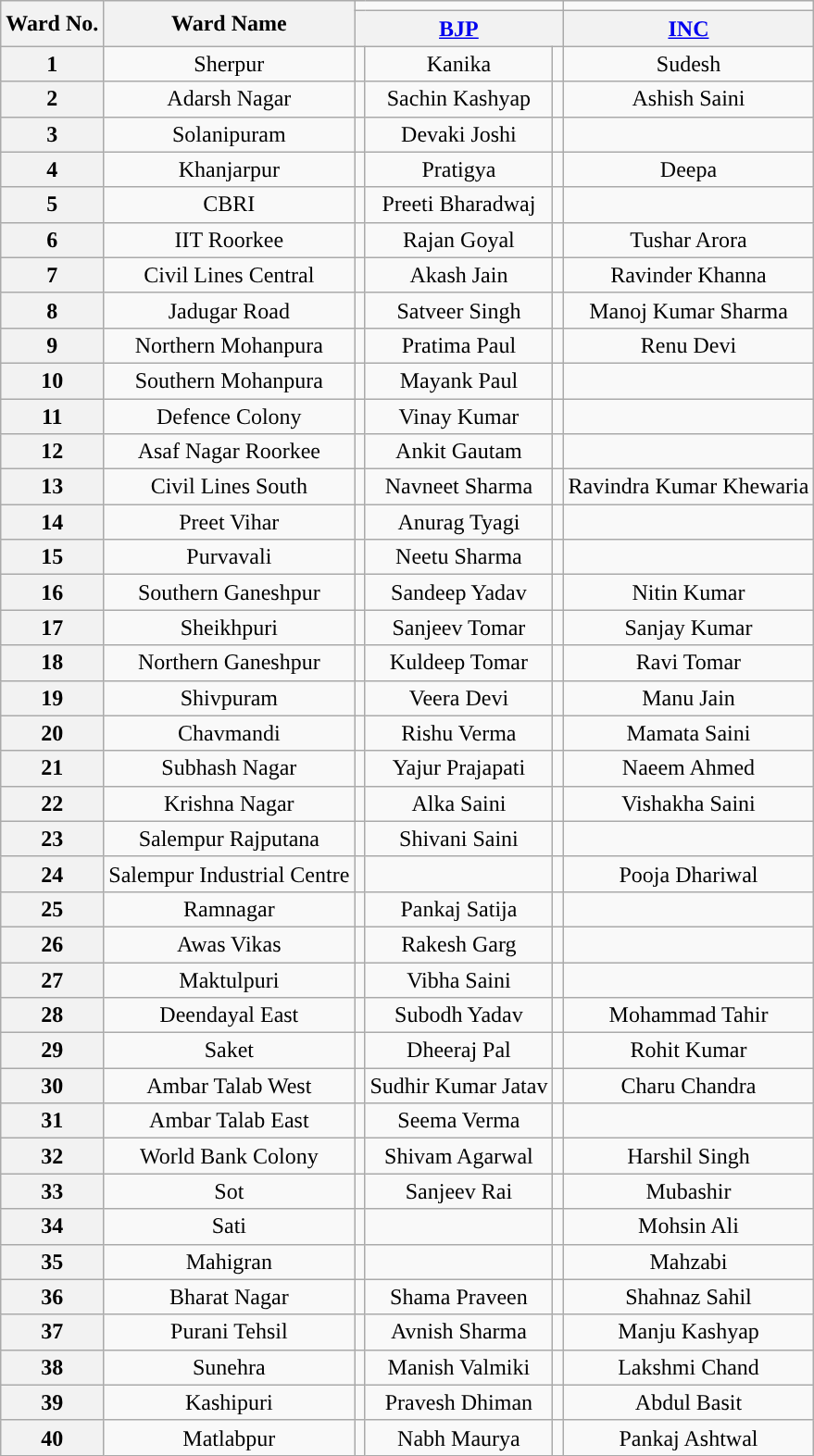<table class="wikitable sortable" style="text-align:center;">
<tr>
<th rowspan="2">Ward No.</th>
<th rowspan="2">Ward Name</th>
<td colspan="3" style="background:"></td>
<td colspan="3" style="background:"></td>
</tr>
<tr>
<th colspan="3"><a href='#'>BJP</a></th>
<th colspan="3"><a href='#'>INC</a></th>
</tr>
<tr>
<th>1</th>
<td>Sherpur</td>
<td></td>
<td>Kanika</td>
<td></td>
<td>Sudesh</td>
</tr>
<tr>
<th>2</th>
<td>Adarsh Nagar</td>
<td></td>
<td>Sachin Kashyap</td>
<td></td>
<td>Ashish Saini</td>
</tr>
<tr>
<th>3</th>
<td>Solanipuram</td>
<td></td>
<td>Devaki Joshi</td>
<td></td>
<td></td>
</tr>
<tr>
<th>4</th>
<td>Khanjarpur</td>
<td></td>
<td>Pratigya</td>
<td></td>
<td>Deepa</td>
</tr>
<tr>
<th>5</th>
<td>CBRI</td>
<td></td>
<td>Preeti Bharadwaj</td>
<td></td>
<td></td>
</tr>
<tr>
<th>6</th>
<td>IIT Roorkee</td>
<td></td>
<td>Rajan Goyal</td>
<td></td>
<td>Tushar Arora</td>
</tr>
<tr>
<th>7</th>
<td>Civil Lines Central</td>
<td></td>
<td>Akash Jain</td>
<td></td>
<td>Ravinder Khanna</td>
</tr>
<tr>
<th>8</th>
<td>Jadugar Road</td>
<td></td>
<td>Satveer Singh</td>
<td></td>
<td>Manoj Kumar Sharma</td>
</tr>
<tr>
<th>9</th>
<td>Northern Mohanpura</td>
<td></td>
<td>Pratima Paul</td>
<td></td>
<td>Renu Devi</td>
</tr>
<tr>
<th>10</th>
<td>Southern Mohanpura</td>
<td></td>
<td>Mayank Paul</td>
<td></td>
<td></td>
</tr>
<tr>
<th>11</th>
<td>Defence Colony</td>
<td></td>
<td>Vinay Kumar</td>
<td></td>
<td></td>
</tr>
<tr>
<th>12</th>
<td>Asaf Nagar Roorkee</td>
<td></td>
<td>Ankit Gautam</td>
<td></td>
<td></td>
</tr>
<tr>
<th>13</th>
<td>Civil Lines South</td>
<td></td>
<td>Navneet Sharma</td>
<td></td>
<td>Ravindra Kumar Khewaria</td>
</tr>
<tr>
<th>14</th>
<td>Preet Vihar</td>
<td></td>
<td>Anurag Tyagi</td>
<td></td>
<td></td>
</tr>
<tr>
<th>15</th>
<td>Purvavali</td>
<td></td>
<td>Neetu Sharma</td>
<td></td>
<td></td>
</tr>
<tr>
<th>16</th>
<td>Southern Ganeshpur</td>
<td></td>
<td>Sandeep Yadav</td>
<td></td>
<td>Nitin Kumar</td>
</tr>
<tr>
<th>17</th>
<td>Sheikhpuri</td>
<td></td>
<td>Sanjeev Tomar</td>
<td></td>
<td>Sanjay Kumar</td>
</tr>
<tr>
<th>18</th>
<td>Northern Ganeshpur</td>
<td></td>
<td>Kuldeep Tomar</td>
<td></td>
<td>Ravi Tomar</td>
</tr>
<tr>
<th>19</th>
<td>Shivpuram</td>
<td></td>
<td>Veera Devi</td>
<td></td>
<td>Manu Jain</td>
</tr>
<tr>
<th>20</th>
<td>Chavmandi</td>
<td></td>
<td>Rishu Verma</td>
<td></td>
<td>Mamata Saini</td>
</tr>
<tr>
<th>21</th>
<td>Subhash Nagar</td>
<td></td>
<td>Yajur Prajapati</td>
<td></td>
<td>Naeem Ahmed</td>
</tr>
<tr>
<th>22</th>
<td>Krishna Nagar</td>
<td></td>
<td>Alka Saini</td>
<td></td>
<td>Vishakha Saini</td>
</tr>
<tr>
<th>23</th>
<td>Salempur Rajputana</td>
<td></td>
<td>Shivani Saini</td>
<td></td>
<td></td>
</tr>
<tr>
<th>24</th>
<td>Salempur Industrial Centre</td>
<td></td>
<td></td>
<td></td>
<td>Pooja Dhariwal</td>
</tr>
<tr>
<th>25</th>
<td>Ramnagar</td>
<td></td>
<td>Pankaj Satija</td>
<td></td>
<td></td>
</tr>
<tr>
<th>26</th>
<td>Awas Vikas</td>
<td></td>
<td>Rakesh Garg</td>
<td></td>
<td></td>
</tr>
<tr>
<th>27</th>
<td>Maktulpuri</td>
<td></td>
<td>Vibha Saini</td>
<td></td>
<td></td>
</tr>
<tr>
<th>28</th>
<td>Deendayal East</td>
<td></td>
<td>Subodh Yadav</td>
<td></td>
<td>Mohammad Tahir</td>
</tr>
<tr>
<th>29</th>
<td>Saket</td>
<td></td>
<td>Dheeraj Pal</td>
<td></td>
<td>Rohit Kumar</td>
</tr>
<tr>
<th>30</th>
<td>Ambar Talab West</td>
<td></td>
<td>Sudhir Kumar Jatav</td>
<td></td>
<td>Charu Chandra</td>
</tr>
<tr>
<th>31</th>
<td>Ambar Talab East</td>
<td></td>
<td>Seema Verma</td>
<td></td>
<td></td>
</tr>
<tr>
<th>32</th>
<td>World Bank Colony</td>
<td></td>
<td>Shivam Agarwal</td>
<td></td>
<td>Harshil Singh</td>
</tr>
<tr>
<th>33</th>
<td>Sot</td>
<td></td>
<td>Sanjeev Rai</td>
<td></td>
<td>Mubashir</td>
</tr>
<tr>
<th>34</th>
<td>Sati</td>
<td></td>
<td></td>
<td></td>
<td>Mohsin Ali</td>
</tr>
<tr>
<th>35</th>
<td>Mahigran</td>
<td></td>
<td></td>
<td></td>
<td>Mahzabi</td>
</tr>
<tr>
<th>36</th>
<td>Bharat Nagar</td>
<td></td>
<td>Shama Praveen</td>
<td></td>
<td>Shahnaz Sahil</td>
</tr>
<tr>
<th>37</th>
<td>Purani Tehsil</td>
<td></td>
<td>Avnish Sharma</td>
<td></td>
<td>Manju Kashyap</td>
</tr>
<tr>
<th>38</th>
<td>Sunehra</td>
<td></td>
<td>Manish Valmiki</td>
<td></td>
<td>Lakshmi Chand</td>
</tr>
<tr>
<th>39</th>
<td>Kashipuri</td>
<td></td>
<td>Pravesh Dhiman</td>
<td></td>
<td>Abdul Basit</td>
</tr>
<tr>
<th>40</th>
<td>Matlabpur</td>
<td></td>
<td>Nabh Maurya</td>
<td></td>
<td>Pankaj Ashtwal</td>
</tr>
</table>
